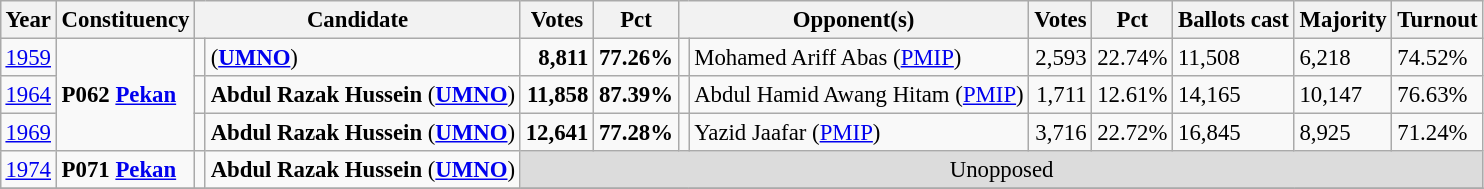<table class="wikitable" style="margin:0.5em ; font-size:95%">
<tr>
<th>Year</th>
<th>Constituency</th>
<th colspan=2>Candidate</th>
<th>Votes</th>
<th>Pct</th>
<th colspan=2>Opponent(s)</th>
<th>Votes</th>
<th>Pct</th>
<th>Ballots cast</th>
<th>Majority</th>
<th>Turnout</th>
</tr>
<tr>
<td><a href='#'>1959</a></td>
<td rowspan=3><strong>P062 <a href='#'>Pekan</a></strong></td>
<td></td>
<td> (<a href='#'><strong>UMNO</strong></a>)</td>
<td align=right><strong>8,811</strong></td>
<td><strong>77.26%</strong></td>
<td></td>
<td>Mohamed Ariff Abas (<a href='#'>PMIP</a>)</td>
<td align=right>2,593</td>
<td>22.74%</td>
<td>11,508</td>
<td>6,218</td>
<td>74.52%</td>
</tr>
<tr>
<td><a href='#'>1964</a></td>
<td></td>
<td><strong>Abdul Razak Hussein</strong> (<a href='#'><strong>UMNO</strong></a>)</td>
<td align=right><strong>11,858</strong></td>
<td><strong>87.39%</strong></td>
<td></td>
<td>Abdul Hamid Awang Hitam (<a href='#'>PMIP</a>)</td>
<td align=right>1,711</td>
<td>12.61%</td>
<td>14,165</td>
<td>10,147</td>
<td>76.63%</td>
</tr>
<tr>
<td><a href='#'>1969</a></td>
<td></td>
<td><strong>Abdul Razak Hussein</strong> (<a href='#'><strong>UMNO</strong></a>)</td>
<td align=right><strong>12,641</strong></td>
<td><strong>77.28%</strong></td>
<td></td>
<td>Yazid Jaafar (<a href='#'>PMIP</a>)</td>
<td align=right>3,716</td>
<td>22.72%</td>
<td>16,845</td>
<td>8,925</td>
<td>71.24%</td>
</tr>
<tr>
<td><a href='#'>1974</a></td>
<td><strong>P071 <a href='#'>Pekan</a></strong></td>
<td></td>
<td><strong>Abdul Razak Hussein</strong> (<a href='#'><strong>UMNO</strong></a>)</td>
<td colspan=9 style="background:#dcdcdc; text-align:center;">Unopposed</td>
</tr>
<tr>
</tr>
</table>
